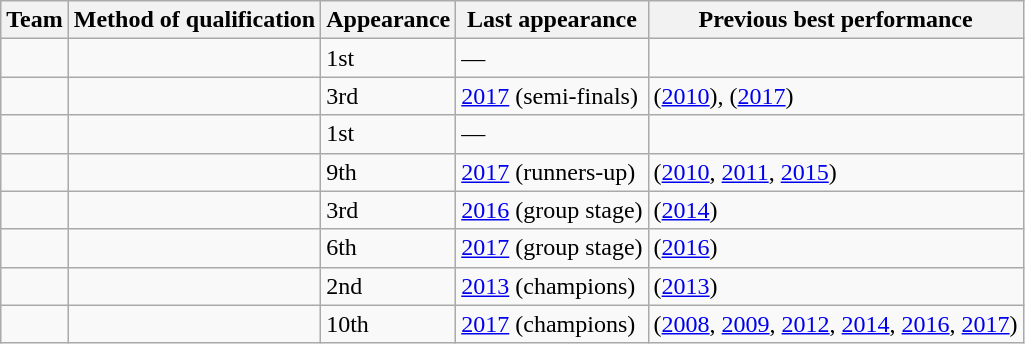<table class="wikitable sortable">
<tr>
<th>Team</th>
<th>Method of qualification</th>
<th data-sort-type="number">Appearance</th>
<th>Last appearance</th>
<th>Previous best performance</th>
</tr>
<tr>
<td></td>
<td></td>
<td>1st</td>
<td>—</td>
<td></td>
</tr>
<tr>
<td></td>
<td></td>
<td>3rd</td>
<td><a href='#'>2017</a> (semi-finals)</td>
<td> (<a href='#'>2010</a>),  (<a href='#'>2017</a>)</td>
</tr>
<tr>
<td></td>
<td></td>
<td>1st</td>
<td>—</td>
<td></td>
</tr>
<tr>
<td></td>
<td></td>
<td>9th</td>
<td><a href='#'>2017</a> (runners-up)</td>
<td> (<a href='#'>2010</a>, <a href='#'>2011</a>, <a href='#'>2015</a>)</td>
</tr>
<tr>
<td></td>
<td></td>
<td>3rd</td>
<td><a href='#'>2016</a> (group stage)</td>
<td> (<a href='#'>2014</a>)</td>
</tr>
<tr>
<td></td>
<td></td>
<td>6th</td>
<td><a href='#'>2017</a> (group stage)</td>
<td> (<a href='#'>2016</a>)</td>
</tr>
<tr>
<td></td>
<td></td>
<td>2nd</td>
<td><a href='#'>2013</a> (champions)</td>
<td> (<a href='#'>2013</a>)</td>
</tr>
<tr>
<td></td>
<td></td>
<td>10th</td>
<td><a href='#'>2017</a> (champions)</td>
<td> (<a href='#'>2008</a>, <a href='#'>2009</a>, <a href='#'>2012</a>, <a href='#'>2014</a>, <a href='#'>2016</a>, <a href='#'>2017</a>)</td>
</tr>
</table>
